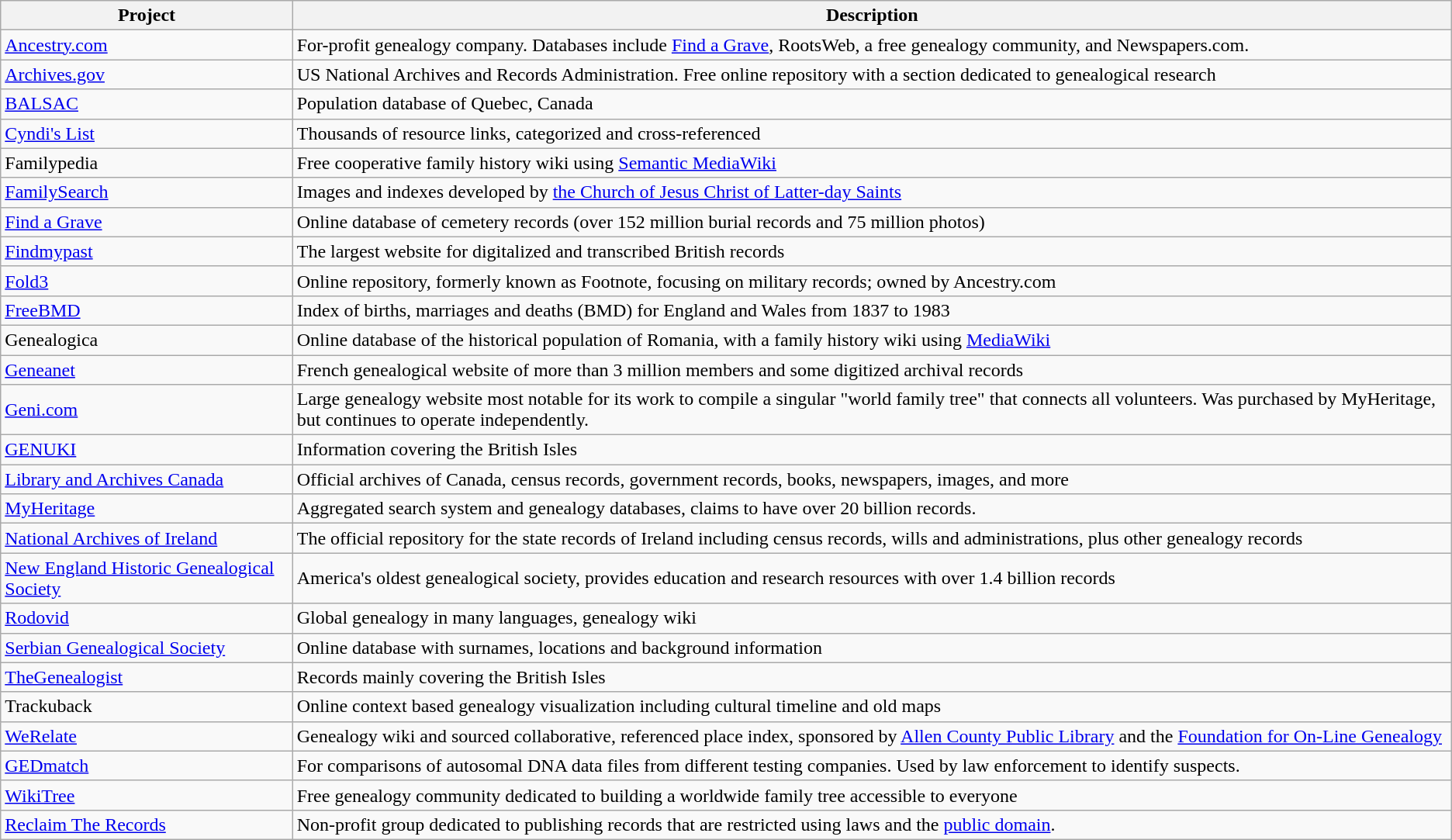<table class="sortable wikitable">
<tr>
<th>Project</th>
<th>Description</th>
</tr>
<tr>
<td><a href='#'>Ancestry.com</a></td>
<td>For-profit genealogy company. Databases include <a href='#'>Find a Grave</a>, RootsWeb, a free genealogy community, and Newspapers.com.</td>
</tr>
<tr>
<td><a href='#'>Archives.gov</a></td>
<td>US National Archives and Records Administration. Free online repository with a section dedicated to genealogical research</td>
</tr>
<tr>
<td><a href='#'>BALSAC</a></td>
<td>Population database of Quebec, Canada</td>
</tr>
<tr>
<td><a href='#'>Cyndi's List</a></td>
<td>Thousands of resource links, categorized and cross-referenced</td>
</tr>
<tr>
<td>Familypedia</td>
<td>Free cooperative family history wiki using <a href='#'>Semantic MediaWiki</a></td>
</tr>
<tr>
<td><a href='#'>FamilySearch</a></td>
<td>Images and indexes developed by <a href='#'>the Church of Jesus Christ of Latter-day Saints</a></td>
</tr>
<tr>
<td><a href='#'>Find a Grave</a></td>
<td>Online database of cemetery records (over 152 million burial records and 75 million photos)</td>
</tr>
<tr>
<td><a href='#'>Findmypast</a></td>
<td>The largest website for digitalized and transcribed British records</td>
</tr>
<tr>
<td><a href='#'>Fold3</a></td>
<td>Online repository, formerly known as Footnote, focusing on military records; owned by Ancestry.com</td>
</tr>
<tr>
<td><a href='#'>FreeBMD</a></td>
<td>Index of births, marriages and deaths (BMD) for England and Wales from 1837 to 1983</td>
</tr>
<tr>
<td>Genealogica</td>
<td>Online database of the historical population of Romania, with a family history wiki using <a href='#'>MediaWiki</a></td>
</tr>
<tr>
<td><a href='#'>Geneanet</a></td>
<td>French genealogical website of more than 3 million members and some digitized archival records</td>
</tr>
<tr>
<td><a href='#'>Geni.com</a></td>
<td>Large genealogy website most notable for its work to compile a singular "world family tree" that connects all volunteers. Was purchased by MyHeritage, but continues to operate independently.</td>
</tr>
<tr>
<td><a href='#'>GENUKI</a></td>
<td>Information covering the British Isles</td>
</tr>
<tr>
<td><a href='#'>Library and Archives Canada</a></td>
<td>Official archives of Canada, census records, government records, books, newspapers, images, and more</td>
</tr>
<tr>
<td><a href='#'>MyHeritage</a></td>
<td>Aggregated search system and genealogy databases, claims to have over 20 billion records.</td>
</tr>
<tr>
<td><a href='#'>National Archives of Ireland</a></td>
<td>The official repository for the state records of Ireland including census records, wills and administrations, plus other genealogy records</td>
</tr>
<tr>
<td><a href='#'>New England Historic Genealogical Society</a></td>
<td>America's oldest genealogical society, provides education and research resources with over 1.4 billion records</td>
</tr>
<tr>
<td><a href='#'>Rodovid</a></td>
<td>Global genealogy in many languages, genealogy wiki</td>
</tr>
<tr>
<td><a href='#'>Serbian Genealogical Society</a></td>
<td>Online database with surnames, locations and background information</td>
</tr>
<tr>
<td><a href='#'>TheGenealogist</a></td>
<td>Records mainly covering the British Isles</td>
</tr>
<tr>
<td>Trackuback</td>
<td>Online context based genealogy visualization including cultural timeline and old maps</td>
</tr>
<tr>
<td><a href='#'>WeRelate</a></td>
<td>Genealogy wiki and sourced collaborative, referenced place index, sponsored by <a href='#'>Allen County Public Library</a> and the <a href='#'>Foundation for On-Line Genealogy</a></td>
</tr>
<tr>
<td><a href='#'>GEDmatch</a></td>
<td>For comparisons of autosomal DNA data files from different testing companies. Used by law enforcement to identify suspects.</td>
</tr>
<tr>
<td><a href='#'>WikiTree</a></td>
<td>Free genealogy community dedicated to building a worldwide family tree accessible to everyone</td>
</tr>
<tr>
<td><a href='#'>Reclaim The Records</a></td>
<td>Non-profit group dedicated to publishing records that are restricted using laws and the <a href='#'>public domain</a>.</td>
</tr>
</table>
